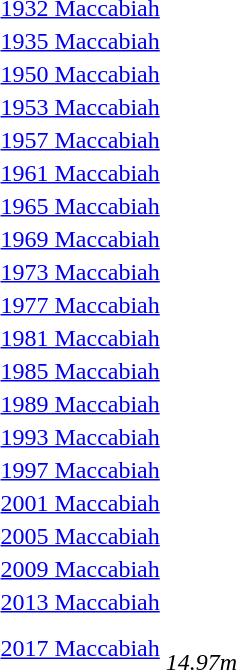<table>
<tr valign="top">
<td><a href='#'>1932 Maccabiah</a></td>
<td></td>
<td></td>
<td></td>
</tr>
<tr>
<td><a href='#'>1935 Maccabiah</a></td>
<td></td>
<td></td>
<td></td>
</tr>
<tr>
<td><a href='#'>1950 Maccabiah</a></td>
<td></td>
<td></td>
<td></td>
</tr>
<tr>
<td><a href='#'>1953 Maccabiah</a></td>
<td></td>
<td></td>
<td></td>
</tr>
<tr>
<td><a href='#'>1957 Maccabiah</a></td>
<td></td>
<td></td>
<td></td>
</tr>
<tr>
<td><a href='#'>1961 Maccabiah</a></td>
<td></td>
<td></td>
<td></td>
</tr>
<tr>
<td><a href='#'>1965 Maccabiah</a></td>
<td></td>
<td></td>
<td></td>
</tr>
<tr>
<td><a href='#'>1969 Maccabiah</a></td>
<td></td>
<td></td>
<td></td>
</tr>
<tr>
<td><a href='#'>1973 Maccabiah</a></td>
<td></td>
<td></td>
<td></td>
</tr>
<tr>
<td><a href='#'>1977 Maccabiah</a></td>
<td></td>
<td></td>
<td></td>
</tr>
<tr>
<td><a href='#'>1981 Maccabiah</a></td>
<td></td>
<td></td>
<td></td>
</tr>
<tr>
<td><a href='#'>1985 Maccabiah</a></td>
<td></td>
<td></td>
<td></td>
</tr>
<tr>
<td><a href='#'>1989 Maccabiah</a></td>
<td></td>
<td></td>
<td></td>
</tr>
<tr>
<td><a href='#'>1993 Maccabiah</a></td>
<td></td>
<td></td>
<td></td>
</tr>
<tr>
<td><a href='#'>1997 Maccabiah</a></td>
<td></td>
<td></td>
<td></td>
</tr>
<tr>
<td><a href='#'>2001 Maccabiah</a></td>
<td></td>
<td></td>
<td></td>
</tr>
<tr>
<td><a href='#'>2005 Maccabiah</a></td>
<td></td>
<td></td>
<td></td>
</tr>
<tr>
<td><a href='#'>2009 Maccabiah</a></td>
<td></td>
<td></td>
<td></td>
</tr>
<tr>
<td><a href='#'>2013 Maccabiah</a></td>
<td></td>
<td></td>
<td></td>
</tr>
<tr>
<td><a href='#'>2017 Maccabiah</a></td>
<td><br><em>14.97m</em></td>
<td></td>
<td></td>
</tr>
</table>
